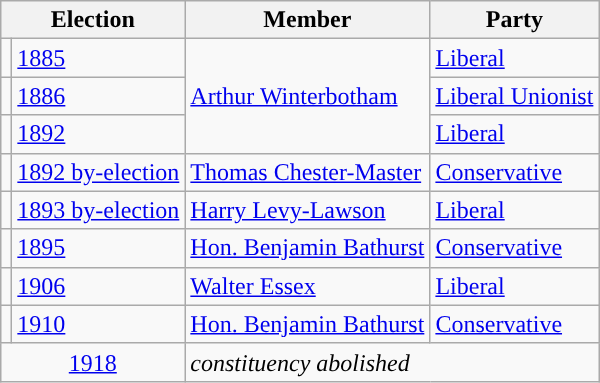<table class="wikitable">
<tr>
<th colspan="2">Election</th>
<th>Member</th>
<th>Party</th>
</tr>
<tr>
<td style="color:inherit;background-color: "></td>
<td><a href='#'>1885</a></td>
<td rowspan="3"><a href='#'>Arthur Winterbotham</a></td>
<td><a href='#'>Liberal</a></td>
</tr>
<tr>
<td style="color:inherit;background-color: "></td>
<td><a href='#'>1886</a></td>
<td><a href='#'>Liberal Unionist</a></td>
</tr>
<tr>
<td style="color:inherit;background-color: "></td>
<td><a href='#'>1892</a></td>
<td><a href='#'>Liberal</a></td>
</tr>
<tr>
<td style="color:inherit;background-color: "></td>
<td><a href='#'>1892 by-election</a></td>
<td><a href='#'>Thomas Chester-Master</a></td>
<td><a href='#'>Conservative</a></td>
</tr>
<tr>
<td style="color:inherit;background-color: "></td>
<td><a href='#'>1893 by-election</a></td>
<td><a href='#'>Harry Levy-Lawson</a></td>
<td><a href='#'>Liberal</a></td>
</tr>
<tr>
<td style="color:inherit;background-color: "></td>
<td><a href='#'>1895</a></td>
<td><a href='#'>Hon. Benjamin Bathurst</a></td>
<td><a href='#'>Conservative</a></td>
</tr>
<tr>
<td style="color:inherit;background-color: "></td>
<td><a href='#'>1906</a></td>
<td><a href='#'>Walter Essex</a></td>
<td><a href='#'>Liberal</a></td>
</tr>
<tr>
<td style="color:inherit;background-color: "></td>
<td><a href='#'>1910</a></td>
<td><a href='#'>Hon. Benjamin Bathurst</a></td>
<td><a href='#'>Conservative</a></td>
</tr>
<tr>
<td colspan="2" style="text-align:center;"><a href='#'>1918</a></td>
<td colspan="2"><em>constituency abolished</em></td>
</tr>
</table>
